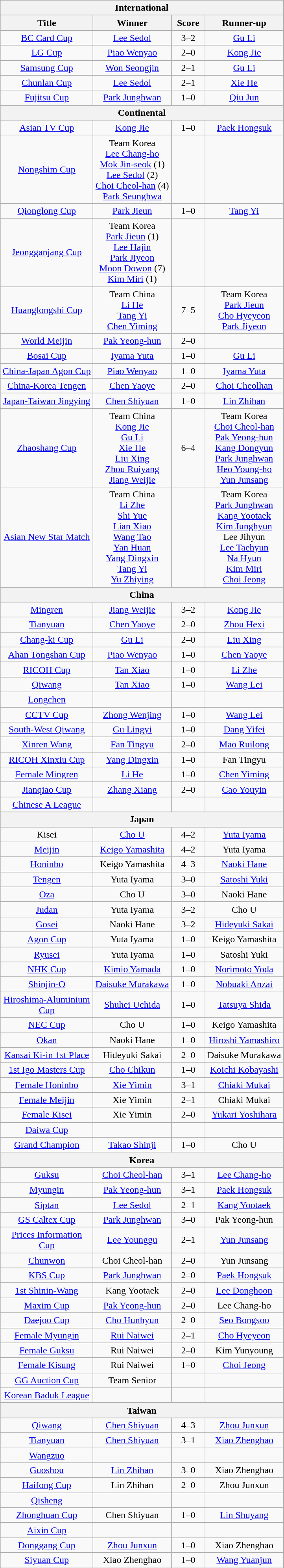<table class="wikitable" style="text-align: center;">
<tr>
<th colspan=4>International</th>
</tr>
<tr>
<th width=150>Title</th>
<th width=125>Winner</th>
<th width=50>Score</th>
<th width=125>Runner-up</th>
</tr>
<tr>
<td><a href='#'>BC Card Cup</a></td>
<td> <a href='#'>Lee Sedol</a></td>
<td>3–2</td>
<td> <a href='#'>Gu Li</a></td>
</tr>
<tr>
<td><a href='#'>LG Cup</a></td>
<td> <a href='#'>Piao Wenyao</a></td>
<td>2–0</td>
<td> <a href='#'>Kong Jie</a></td>
</tr>
<tr>
<td><a href='#'>Samsung Cup</a></td>
<td> <a href='#'>Won Seongjin</a></td>
<td>2–1</td>
<td> <a href='#'>Gu Li</a></td>
</tr>
<tr>
<td><a href='#'>Chunlan Cup</a></td>
<td> <a href='#'>Lee Sedol</a></td>
<td>2–1</td>
<td> <a href='#'>Xie He</a></td>
</tr>
<tr>
<td><a href='#'>Fujitsu Cup</a></td>
<td> <a href='#'>Park Junghwan</a></td>
<td>1–0</td>
<td> <a href='#'>Qiu Jun</a></td>
</tr>
<tr>
<th colspan=4>Continental</th>
</tr>
<tr>
<td><a href='#'>Asian TV Cup</a></td>
<td> <a href='#'>Kong Jie</a></td>
<td>1–0</td>
<td> <a href='#'>Paek Hongsuk</a></td>
</tr>
<tr>
<td><a href='#'>Nongshim Cup</a></td>
<td> Team Korea<br><a href='#'>Lee Chang-ho</a><br><a href='#'>Mok Jin-seok</a> (1)<br><a href='#'>Lee Sedol</a> (2)<br><a href='#'>Choi Cheol-han</a> (4)<br><a href='#'>Park Seunghwa</a></td>
<td></td>
<td></td>
</tr>
<tr>
<td><a href='#'>Qionglong Cup</a></td>
<td> <a href='#'>Park Jieun</a></td>
<td>1–0</td>
<td> <a href='#'>Tang Yi</a></td>
</tr>
<tr>
<td><a href='#'>Jeongganjang Cup</a></td>
<td> Team Korea<br><a href='#'>Park Jieun</a> (1)<br><a href='#'>Lee Hajin</a><br><a href='#'>Park Jiyeon</a><br><a href='#'>Moon Dowon</a> (7)<br><a href='#'>Kim Miri</a> (1)</td>
<td></td>
<td></td>
</tr>
<tr>
<td><a href='#'>Huanglongshi Cup</a></td>
<td> Team China<br><a href='#'>Li He</a><br><a href='#'>Tang Yi</a><br><a href='#'>Chen Yiming</a></td>
<td>7–5</td>
<td> Team Korea<br><a href='#'>Park Jieun</a><br><a href='#'>Cho Hyeyeon</a><br><a href='#'>Park Jiyeon</a></td>
</tr>
<tr>
<td><a href='#'>World Meijin</a></td>
<td> <a href='#'>Pak Yeong-hun</a></td>
<td>2–0</td>
<td></td>
</tr>
<tr>
<td><a href='#'>Bosai Cup</a></td>
<td> <a href='#'>Iyama Yuta</a></td>
<td>1–0</td>
<td> <a href='#'>Gu Li</a></td>
</tr>
<tr>
<td><a href='#'>China-Japan Agon Cup</a></td>
<td> <a href='#'>Piao Wenyao</a></td>
<td>1–0</td>
<td> <a href='#'>Iyama Yuta</a></td>
</tr>
<tr>
<td><a href='#'>China-Korea Tengen</a></td>
<td> <a href='#'>Chen Yaoye</a></td>
<td>2–0</td>
<td> <a href='#'>Choi Cheolhan</a></td>
</tr>
<tr>
<td><a href='#'>Japan-Taiwan Jingying</a></td>
<td> <a href='#'>Chen Shiyuan</a></td>
<td>1–0</td>
<td> <a href='#'>Lin Zhihan</a></td>
</tr>
<tr>
<td><a href='#'>Zhaoshang Cup</a></td>
<td> Team China<br><a href='#'>Kong Jie</a><br><a href='#'>Gu Li</a><br><a href='#'>Xie He</a><br><a href='#'>Liu Xing</a><br><a href='#'>Zhou Ruiyang</a><br><a href='#'>Jiang Weijie</a></td>
<td>6–4</td>
<td> Team Korea<br><a href='#'>Choi Cheol-han</a><br><a href='#'>Pak Yeong-hun</a><br><a href='#'>Kang Dongyun</a><br><a href='#'>Park Junghwan</a><br><a href='#'>Heo Young-ho</a><br><a href='#'>Yun Junsang</a></td>
</tr>
<tr>
<td><a href='#'>Asian New Star Match</a></td>
<td> Team China<br><a href='#'>Li Zhe</a><br><a href='#'>Shi Yue</a><br><a href='#'>Lian Xiao</a><br><a href='#'>Wang Tao</a><br><a href='#'>Yan Huan</a><br><a href='#'>Yang Dingxin</a><br> <a href='#'>Tang Yi</a><br><a href='#'>Yu Zhiying</a></td>
<td></td>
<td> Team Korea<br><a href='#'>Park Junghwan</a><br><a href='#'>Kang Yootaek</a><br><a href='#'>Kim Junghyun</a><br>Lee Jihyun<br><a href='#'>Lee Taehyun</a><br><a href='#'>Na Hyun</a><br><a href='#'>Kim Miri</a><br><a href='#'>Choi Jeong</a></td>
</tr>
<tr>
<th colspan=4>China</th>
</tr>
<tr>
<td><a href='#'>Mingren</a></td>
<td><a href='#'>Jiang Weijie</a></td>
<td>3–2</td>
<td><a href='#'>Kong Jie</a></td>
</tr>
<tr>
<td><a href='#'>Tianyuan</a></td>
<td><a href='#'>Chen Yaoye</a></td>
<td>2–0</td>
<td><a href='#'>Zhou Hexi</a></td>
</tr>
<tr>
<td><a href='#'>Chang-ki Cup</a></td>
<td><a href='#'>Gu Li</a></td>
<td>2–0</td>
<td><a href='#'>Liu Xing</a></td>
</tr>
<tr>
<td><a href='#'>Ahan Tongshan Cup</a></td>
<td><a href='#'>Piao Wenyao</a></td>
<td>1–0</td>
<td><a href='#'>Chen Yaoye</a></td>
</tr>
<tr>
<td><a href='#'>RICOH Cup</a></td>
<td><a href='#'>Tan Xiao</a></td>
<td>1–0</td>
<td><a href='#'>Li Zhe</a></td>
</tr>
<tr>
<td><a href='#'>Qiwang</a></td>
<td><a href='#'>Tan Xiao</a></td>
<td>1–0</td>
<td><a href='#'>Wang Lei</a></td>
</tr>
<tr>
<td><a href='#'>Longchen</a></td>
<td></td>
<td></td>
<td></td>
</tr>
<tr>
<td><a href='#'>CCTV Cup</a></td>
<td><a href='#'>Zhong Wenjing</a></td>
<td>1–0</td>
<td><a href='#'>Wang Lei</a></td>
</tr>
<tr>
<td><a href='#'>South-West Qiwang</a></td>
<td><a href='#'>Gu Lingyi</a></td>
<td>1–0</td>
<td><a href='#'>Dang Yifei</a></td>
</tr>
<tr>
<td><a href='#'>Xinren Wang</a></td>
<td><a href='#'>Fan Tingyu</a></td>
<td>2–0</td>
<td><a href='#'>Mao Ruilong</a></td>
</tr>
<tr>
<td><a href='#'>RICOH Xinxiu Cup</a></td>
<td><a href='#'>Yang Dingxin</a></td>
<td>1–0</td>
<td>Fan Tingyu</td>
</tr>
<tr>
<td><a href='#'>Female Mingren</a></td>
<td><a href='#'>Li He</a></td>
<td>1–0</td>
<td><a href='#'>Chen Yiming</a></td>
</tr>
<tr>
<td><a href='#'>Jianqiao Cup</a></td>
<td><a href='#'>Zhang Xiang</a></td>
<td>2–0</td>
<td><a href='#'>Cao Youyin</a></td>
</tr>
<tr>
<td><a href='#'>Chinese A League</a></td>
<td></td>
<td></td>
<td></td>
</tr>
<tr>
<th colspan=4>Japan</th>
</tr>
<tr>
<td>Kisei</td>
<td><a href='#'>Cho U</a></td>
<td>4–2</td>
<td><a href='#'>Yuta Iyama</a></td>
</tr>
<tr>
<td><a href='#'>Meijin</a></td>
<td><a href='#'>Keigo Yamashita</a></td>
<td>4–2</td>
<td>Yuta Iyama</td>
</tr>
<tr>
<td><a href='#'>Honinbo</a></td>
<td>Keigo Yamashita</td>
<td>4–3</td>
<td><a href='#'>Naoki Hane</a></td>
</tr>
<tr>
<td><a href='#'>Tengen</a></td>
<td>Yuta Iyama</td>
<td>3–0</td>
<td><a href='#'>Satoshi Yuki</a></td>
</tr>
<tr>
<td><a href='#'>Oza</a></td>
<td>Cho U</td>
<td>3–0</td>
<td>Naoki Hane</td>
</tr>
<tr>
<td><a href='#'>Judan</a></td>
<td>Yuta Iyama</td>
<td>3–2</td>
<td>Cho U</td>
</tr>
<tr>
<td><a href='#'>Gosei</a></td>
<td>Naoki Hane</td>
<td>3–2</td>
<td><a href='#'>Hideyuki Sakai</a></td>
</tr>
<tr>
<td><a href='#'>Agon Cup</a></td>
<td>Yuta Iyama</td>
<td>1–0</td>
<td>Keigo Yamashita</td>
</tr>
<tr>
<td><a href='#'>Ryusei</a></td>
<td>Yuta Iyama</td>
<td>1–0</td>
<td>Satoshi Yuki</td>
</tr>
<tr>
<td><a href='#'>NHK Cup</a></td>
<td><a href='#'>Kimio Yamada</a></td>
<td>1–0</td>
<td><a href='#'>Norimoto Yoda</a></td>
</tr>
<tr>
<td><a href='#'>Shinjin-O</a></td>
<td><a href='#'>Daisuke Murakawa</a></td>
<td>1–0</td>
<td><a href='#'>Nobuaki Anzai</a></td>
</tr>
<tr>
<td><a href='#'>Hiroshima-Aluminium Cup</a></td>
<td><a href='#'>Shuhei Uchida</a></td>
<td>1–0</td>
<td><a href='#'>Tatsuya Shida</a></td>
</tr>
<tr>
<td><a href='#'>NEC Cup</a></td>
<td>Cho U</td>
<td>1–0</td>
<td>Keigo Yamashita</td>
</tr>
<tr>
<td><a href='#'>Okan</a></td>
<td>Naoki Hane</td>
<td>1–0</td>
<td><a href='#'>Hiroshi Yamashiro</a></td>
</tr>
<tr>
<td><a href='#'>Kansai Ki-in 1st Place</a></td>
<td>Hideyuki Sakai</td>
<td>2–0</td>
<td>Daisuke Murakawa</td>
</tr>
<tr>
<td><a href='#'>1st Igo Masters Cup</a></td>
<td><a href='#'>Cho Chikun</a></td>
<td>1–0</td>
<td><a href='#'>Koichi Kobayashi</a></td>
</tr>
<tr>
<td><a href='#'>Female Honinbo</a></td>
<td><a href='#'>Xie Yimin</a></td>
<td>3–1</td>
<td><a href='#'>Chiaki Mukai</a></td>
</tr>
<tr>
<td><a href='#'>Female Meijin</a></td>
<td>Xie Yimin</td>
<td>2–1</td>
<td>Chiaki Mukai</td>
</tr>
<tr>
<td><a href='#'>Female Kisei</a></td>
<td>Xie Yimin</td>
<td>2–0</td>
<td><a href='#'>Yukari Yoshihara</a></td>
</tr>
<tr>
<td><a href='#'>Daiwa Cup</a></td>
<td></td>
<td></td>
<td></td>
</tr>
<tr>
<td><a href='#'>Grand Champion</a></td>
<td><a href='#'>Takao Shinji</a></td>
<td>1–0</td>
<td>Cho U</td>
</tr>
<tr>
<th colspan=4>Korea</th>
</tr>
<tr>
<td><a href='#'>Guksu</a></td>
<td><a href='#'>Choi Cheol-han</a></td>
<td>3–1</td>
<td><a href='#'>Lee Chang-ho</a></td>
</tr>
<tr>
<td><a href='#'>Myungin</a></td>
<td><a href='#'>Pak Yeong-hun</a></td>
<td>3–1</td>
<td><a href='#'>Paek Hongsuk</a></td>
</tr>
<tr>
<td><a href='#'>Siptan</a></td>
<td><a href='#'>Lee Sedol</a></td>
<td>2–1</td>
<td><a href='#'>Kang Yootaek</a></td>
</tr>
<tr>
<td><a href='#'>GS Caltex Cup</a></td>
<td><a href='#'>Park Junghwan</a></td>
<td>3–0</td>
<td>Pak Yeong-hun</td>
</tr>
<tr>
<td><a href='#'>Prices Information Cup</a></td>
<td><a href='#'>Lee Younggu</a></td>
<td>2–1</td>
<td><a href='#'>Yun Junsang</a></td>
</tr>
<tr>
<td><a href='#'>Chunwon</a></td>
<td>Choi Cheol-han</td>
<td>2–0</td>
<td>Yun Junsang</td>
</tr>
<tr>
<td><a href='#'>KBS Cup</a></td>
<td><a href='#'>Park Junghwan</a></td>
<td>2–0</td>
<td><a href='#'>Paek Hongsuk</a></td>
</tr>
<tr>
<td><a href='#'>1st Shinin-Wang</a></td>
<td>Kang Yootaek</td>
<td>2–0</td>
<td><a href='#'>Lee Donghoon</a></td>
</tr>
<tr>
<td><a href='#'>Maxim Cup</a></td>
<td><a href='#'>Pak Yeong-hun</a></td>
<td>2–0</td>
<td>Lee Chang-ho</td>
</tr>
<tr>
<td><a href='#'>Daejoo Cup</a></td>
<td><a href='#'>Cho Hunhyun</a></td>
<td>2–0</td>
<td><a href='#'>Seo Bongsoo</a></td>
</tr>
<tr>
<td><a href='#'>Female Myungin</a></td>
<td><a href='#'>Rui Naiwei</a></td>
<td>2–1</td>
<td><a href='#'>Cho Hyeyeon</a></td>
</tr>
<tr>
<td><a href='#'>Female Guksu</a></td>
<td>Rui Naiwei</td>
<td>2–0</td>
<td>Kim Yunyoung</td>
</tr>
<tr>
<td><a href='#'>Female Kisung</a></td>
<td>Rui Naiwei</td>
<td>1–0</td>
<td><a href='#'>Choi Jeong</a></td>
</tr>
<tr>
<td><a href='#'>GG Auction Cup</a></td>
<td>Team Senior</td>
<td></td>
<td></td>
</tr>
<tr>
<td><a href='#'>Korean Baduk League</a></td>
<td></td>
<td></td>
<td></td>
</tr>
<tr>
<th colspan=4>Taiwan</th>
</tr>
<tr>
<td><a href='#'>Qiwang</a></td>
<td><a href='#'>Chen Shiyuan</a></td>
<td>4–3</td>
<td><a href='#'>Zhou Junxun</a></td>
</tr>
<tr>
<td><a href='#'>Tianyuan</a></td>
<td><a href='#'>Chen Shiyuan</a></td>
<td>3–1</td>
<td><a href='#'>Xiao Zhenghao</a></td>
</tr>
<tr>
<td><a href='#'>Wangzuo</a></td>
<td></td>
<td></td>
<td></td>
</tr>
<tr>
<td><a href='#'>Guoshou</a></td>
<td><a href='#'>Lin Zhihan</a></td>
<td>3–0</td>
<td>Xiao Zhenghao</td>
</tr>
<tr>
<td><a href='#'>Haifong Cup</a></td>
<td>Lin Zhihan</td>
<td>2–0</td>
<td>Zhou Junxun</td>
</tr>
<tr>
<td><a href='#'>Qisheng</a></td>
<td></td>
<td></td>
<td></td>
</tr>
<tr>
<td><a href='#'>Zhonghuan Cup</a></td>
<td>Chen Shiyuan</td>
<td>1–0</td>
<td><a href='#'>Lin Shuyang</a></td>
</tr>
<tr>
<td><a href='#'>Aixin Cup</a></td>
<td></td>
<td></td>
<td></td>
</tr>
<tr>
<td><a href='#'>Donggang Cup</a></td>
<td><a href='#'>Zhou Junxun</a></td>
<td>1–0</td>
<td>Xiao Zhenghao</td>
</tr>
<tr>
<td><a href='#'>Siyuan Cup</a></td>
<td>Xiao Zhenghao</td>
<td>1–0</td>
<td><a href='#'>Wang Yuanjun</a></td>
</tr>
</table>
